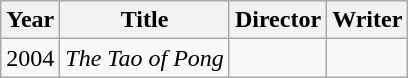<table class="wikitable">
<tr>
<th>Year</th>
<th>Title</th>
<th>Director</th>
<th>Writer</th>
</tr>
<tr>
<td>2004</td>
<td><em>The Tao of Pong</em></td>
<td></td>
<td></td>
</tr>
</table>
